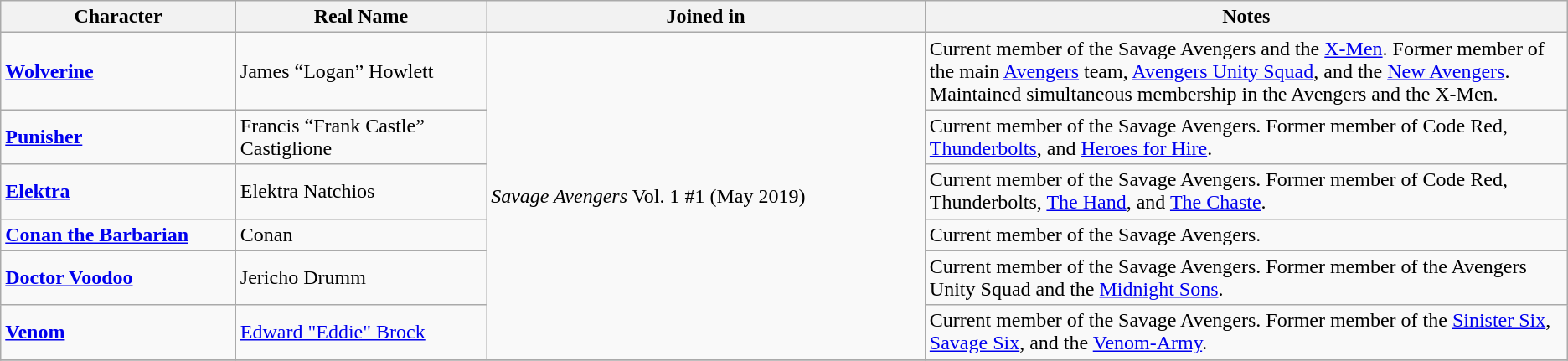<table class="wikitable">
<tr>
<th width=15%>Character</th>
<th width=16%>Real Name</th>
<th width=28%>Joined in</th>
<th>Notes</th>
</tr>
<tr>
<td><strong><a href='#'>Wolverine</a></strong></td>
<td>James “Logan” Howlett</td>
<td rowspan="6"><em>Savage Avengers</em> Vol. 1 #1 (May 2019)</td>
<td>Current member of the Savage Avengers and the <a href='#'>X-Men</a>.  Former member of the main <a href='#'>Avengers</a> team, <a href='#'>Avengers Unity Squad</a>, and the <a href='#'>New Avengers</a>. Maintained simultaneous membership in the Avengers and the X-Men.</td>
</tr>
<tr>
<td><strong><a href='#'>Punisher</a></strong></td>
<td>Francis “Frank Castle” Castiglione</td>
<td>Current member of the Savage Avengers. Former member of Code Red, <a href='#'>Thunderbolts</a>, and <a href='#'>Heroes for Hire</a>.</td>
</tr>
<tr>
<td><strong><a href='#'>Elektra</a></strong></td>
<td>Elektra Natchios</td>
<td>Current member of the Savage Avengers. Former member of Code Red, Thunderbolts, <a href='#'>The Hand</a>, and <a href='#'>The Chaste</a>.</td>
</tr>
<tr>
<td><strong><a href='#'>Conan the Barbarian</a></strong></td>
<td>Conan</td>
<td>Current member of the Savage Avengers.</td>
</tr>
<tr>
<td><strong><a href='#'>Doctor Voodoo</a></strong></td>
<td>Jericho Drumm</td>
<td>Current member of the Savage Avengers. Former member of the Avengers Unity Squad and the <a href='#'>Midnight Sons</a>.</td>
</tr>
<tr>
<td><strong><a href='#'>Venom</a></strong></td>
<td><a href='#'>Edward "Eddie" Brock</a></td>
<td>Current member of the Savage Avengers. Former member of the <a href='#'>Sinister Six</a>, <a href='#'>Savage Six</a>, and the <a href='#'>Venom-Army</a>.</td>
</tr>
<tr>
</tr>
</table>
